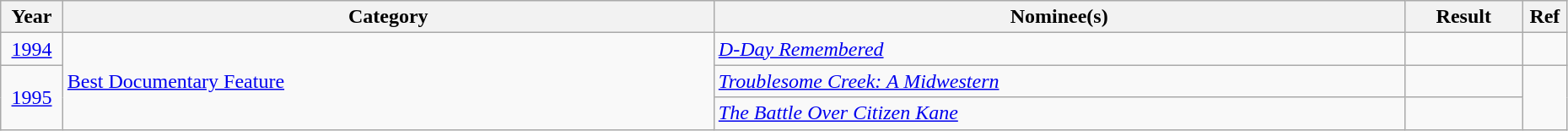<table class="wikitable sortable" style="width:98%">
<tr>
<th scope="col" style="width:3%;">Year</th>
<th scope="col" style="width:33%;">Category</th>
<th scope="col" style="width:35%;">Nominee(s)</th>
<th scope="col" style="width:6%;">Result</th>
<th scope="col" class="unsortable" style="width:1%;">Ref</th>
</tr>
<tr>
<td align="center"><a href='#'>1994</a></td>
<td rowspan="3"><a href='#'>Best Documentary Feature</a></td>
<td><em><a href='#'>D-Day Remembered</a></em></td>
<td></td>
<td align="center"></td>
</tr>
<tr>
<td align="center" rowspan="2"><a href='#'>1995</a></td>
<td><em><a href='#'>Troublesome Creek: A Midwestern</a></em></td>
<td></td>
<td rowspan="2" align="center"></td>
</tr>
<tr>
<td><em><a href='#'>The Battle Over Citizen Kane</a></em></td>
<td></td>
</tr>
</table>
